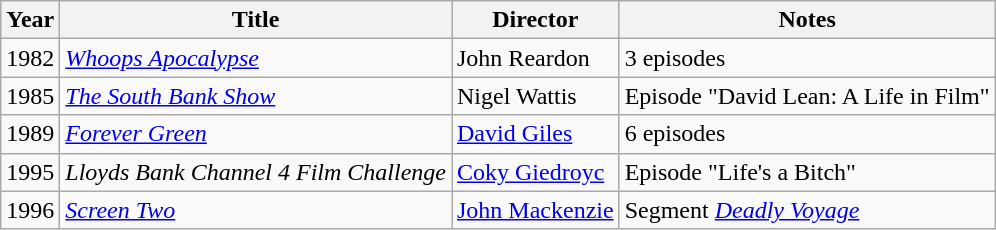<table class="wikitable">
<tr>
<th>Year</th>
<th>Title</th>
<th>Director</th>
<th>Notes</th>
</tr>
<tr>
<td>1982</td>
<td><em><a href='#'>Whoops Apocalypse</a></em></td>
<td>John Reardon</td>
<td>3 episodes</td>
</tr>
<tr>
<td>1985</td>
<td><em><a href='#'>The South Bank Show</a></em></td>
<td>Nigel Wattis</td>
<td>Episode "David Lean: A Life in Film"</td>
</tr>
<tr>
<td>1989</td>
<td><em><a href='#'>Forever Green</a></em></td>
<td><a href='#'>David Giles</a></td>
<td>6 episodes</td>
</tr>
<tr>
<td>1995</td>
<td><em>Lloyds Bank Channel 4 Film Challenge</em></td>
<td><a href='#'>Coky Giedroyc</a></td>
<td>Episode "Life's a Bitch"</td>
</tr>
<tr>
<td>1996</td>
<td><em><a href='#'>Screen Two</a></em></td>
<td><a href='#'>John Mackenzie</a></td>
<td>Segment <em><a href='#'>Deadly Voyage</a></em></td>
</tr>
</table>
